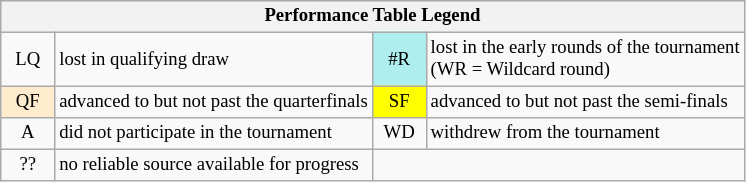<table class="wikitable" style="font-size:78%;">
<tr style="background:#efefef;">
<th colspan="4">Performance Table Legend</th>
</tr>
<tr>
<td style="text-align:center; width:30px;">LQ</td>
<td>lost in qualifying draw</td>
<td style="text-align:center; background:#afeeee;">#R</td>
<td>lost in the early rounds of the tournament <br> (WR = Wildcard round)</td>
</tr>
<tr>
<td style="text-align:center; background:#ffebcd;">QF</td>
<td>advanced to but not past the quarterfinals</td>
<td style="text-align:center; background:yellow;">SF</td>
<td>advanced to but not past the semi-finals</td>
</tr>
<tr>
<td style="text-align:center; width:30px;">A</td>
<td>did not participate in the tournament</td>
<td style="text-align:center; width:30px;">WD</td>
<td>withdrew from the tournament</td>
</tr>
<tr>
<td style="text-align:center; width:30px;">??</td>
<td>no reliable source available for progress</td>
</tr>
</table>
